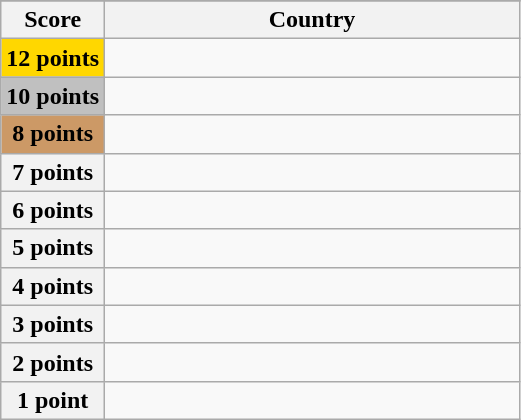<table class="wikitable">
<tr>
</tr>
<tr>
<th scope="col" width="20%">Score</th>
<th scope="col">Country</th>
</tr>
<tr>
<th scope="row" style="background:gold">12 points</th>
<td></td>
</tr>
<tr>
<th scope="row" style="background:silver">10 points</th>
<td></td>
</tr>
<tr>
<th scope="row" style="background:#CC9966">8 points</th>
<td></td>
</tr>
<tr>
<th scope="row">7 points</th>
<td></td>
</tr>
<tr>
<th scope="row">6 points</th>
<td></td>
</tr>
<tr>
<th scope="row">5 points</th>
<td></td>
</tr>
<tr>
<th scope="row">4 points</th>
<td></td>
</tr>
<tr>
<th scope="row">3 points</th>
<td></td>
</tr>
<tr>
<th scope="row">2 points</th>
<td></td>
</tr>
<tr>
<th scope="row">1 point</th>
<td></td>
</tr>
</table>
